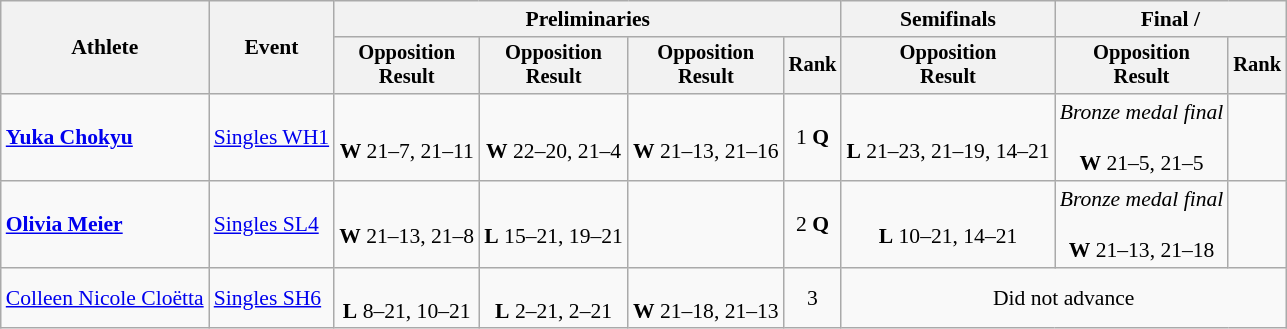<table class=wikitable style="font-size:90%">
<tr>
<th rowspan="2">Athlete</th>
<th rowspan="2">Event</th>
<th colspan="4">Preliminaries</th>
<th>Semifinals</th>
<th colspan="2">Final / </th>
</tr>
<tr style="font-size:95%">
<th>Opposition<br>Result</th>
<th>Opposition<br>Result</th>
<th>Opposition<br>Result</th>
<th>Rank</th>
<th>Opposition<br>Result</th>
<th>Opposition<br>Result</th>
<th>Rank</th>
</tr>
<tr align=center>
<td align=left><strong><a href='#'>Yuka Chokyu</a></strong></td>
<td align=left><a href='#'>Singles WH1</a></td>
<td><br><strong>W</strong> 21–7, 21–11</td>
<td><br><strong>W</strong> 22–20, 21–4</td>
<td><br><strong>W</strong> 21–13, 21–16</td>
<td>1 <strong>Q</strong></td>
<td><br><strong>L</strong> 21–23, 21–19, 14–21</td>
<td><em>Bronze medal final</em><br><br><strong>W</strong> 21–5, 21–5</td>
<td></td>
</tr>
<tr align=center>
<td align=left><strong><a href='#'>Olivia Meier</a></strong></td>
<td align=left><a href='#'>Singles SL4</a></td>
<td><br><strong>W</strong> 21–13, 21–8</td>
<td><br><strong>L</strong> 15–21, 19–21</td>
<td></td>
<td>2 <strong>Q</strong></td>
<td><br><strong>L</strong> 10–21, 14–21</td>
<td><em>Bronze medal final</em><br><br><strong>W</strong> 21–13, 21–18</td>
<td></td>
</tr>
<tr align=center>
<td align=left><a href='#'>Colleen Nicole Cloëtta</a></td>
<td align=left><a href='#'>Singles SH6</a></td>
<td><br><strong>L</strong> 8–21, 10–21</td>
<td><br><strong>L</strong> 2–21, 2–21</td>
<td><br><strong>W</strong> 21–18, 21–13</td>
<td>3</td>
<td colspan=3>Did not advance</td>
</tr>
</table>
